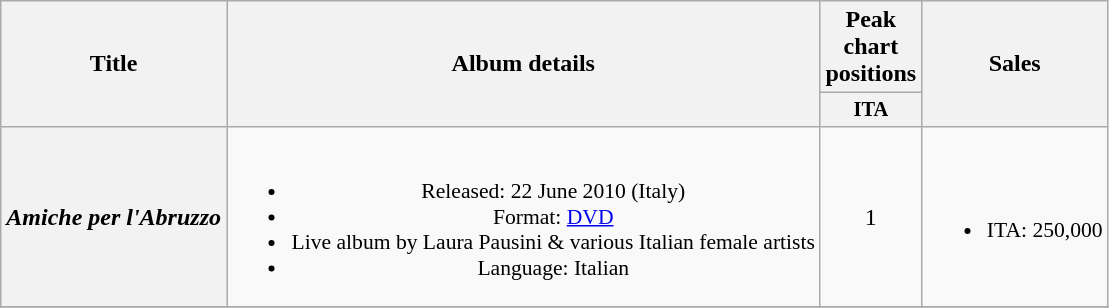<table class="wikitable plainrowheaders" style="text-align:center;" border="1">
<tr>
<th scope="col" rowspan="2">Title</th>
<th scope="col" rowspan="2">Album details</th>
<th scope="col">Peak<br>chart<br>positions</th>
<th scope="col" rowspan="2">Sales</th>
</tr>
<tr>
<th scope="col" style="width:3em;font-size:85%;">ITA<br></th>
</tr>
<tr>
<th scope="row"><em>Amiche per l'Abruzzo</em></th>
<td style="font-size:90%;"><br><ul><li>Released: 22 June 2010 (Italy)</li><li>Format: <a href='#'>DVD</a></li><li>Live album by Laura Pausini & various Italian female artists</li><li>Language: Italian</li></ul></td>
<td>1</td>
<td style="font-size:90%;"><br><ul><li>ITA: 250,000</li></ul></td>
</tr>
<tr>
</tr>
</table>
